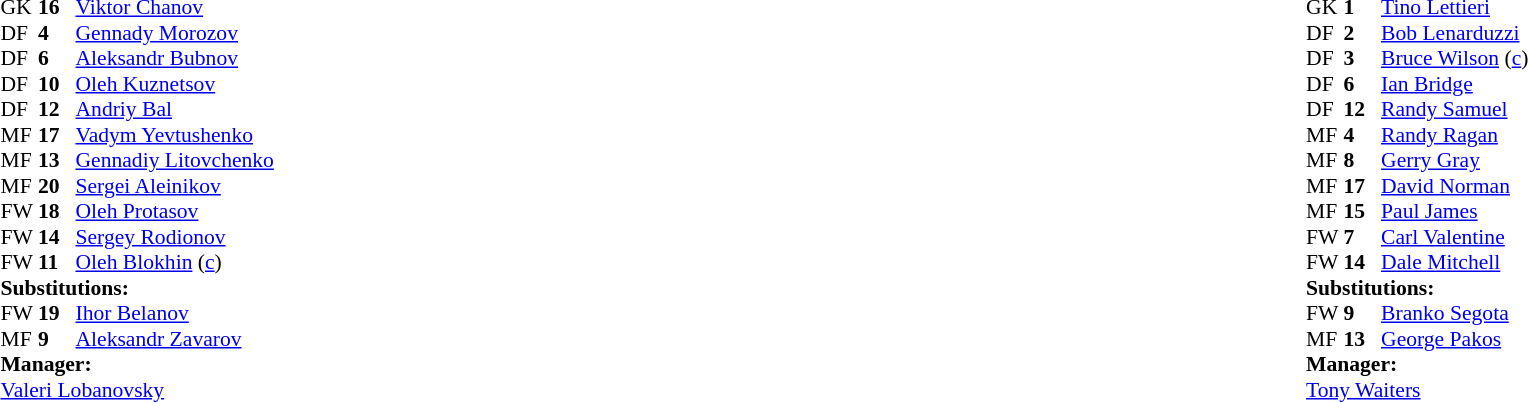<table width="100%">
<tr>
<td valign="top" width="50%"><br><table style="font-size: 90%" cellspacing="0" cellpadding="0">
<tr>
<th width="25"></th>
<th width="25"></th>
</tr>
<tr>
<td>GK</td>
<td><strong>16</strong></td>
<td><a href='#'>Viktor Chanov</a></td>
</tr>
<tr>
<td>DF</td>
<td><strong>4</strong></td>
<td><a href='#'>Gennady Morozov</a></td>
</tr>
<tr>
<td>DF</td>
<td><strong>6</strong></td>
<td><a href='#'>Aleksandr Bubnov</a></td>
</tr>
<tr>
<td>DF</td>
<td><strong>10</strong></td>
<td><a href='#'>Oleh Kuznetsov</a></td>
</tr>
<tr>
<td>DF</td>
<td><strong>12</strong></td>
<td><a href='#'>Andriy Bal</a></td>
</tr>
<tr>
<td>MF</td>
<td><strong>17</strong></td>
<td><a href='#'>Vadym Yevtushenko</a></td>
</tr>
<tr>
<td>MF</td>
<td><strong>13</strong></td>
<td><a href='#'>Gennadiy Litovchenko</a></td>
</tr>
<tr>
<td>MF</td>
<td><strong>20</strong></td>
<td><a href='#'>Sergei Aleinikov</a></td>
</tr>
<tr>
<td>FW</td>
<td><strong>18</strong></td>
<td><a href='#'>Oleh Protasov</a></td>
<td></td>
<td></td>
</tr>
<tr>
<td>FW</td>
<td><strong>14</strong></td>
<td><a href='#'>Sergey Rodionov</a></td>
</tr>
<tr>
<td>FW</td>
<td><strong>11</strong></td>
<td><a href='#'>Oleh Blokhin</a> (<a href='#'>c</a>)</td>
<td></td>
<td></td>
</tr>
<tr>
<td colspan=3><strong>Substitutions:</strong></td>
</tr>
<tr>
<td>FW</td>
<td><strong>19</strong></td>
<td><a href='#'>Ihor Belanov</a></td>
<td></td>
<td></td>
</tr>
<tr>
<td>MF</td>
<td><strong>9</strong></td>
<td><a href='#'>Aleksandr Zavarov</a></td>
<td></td>
<td></td>
</tr>
<tr>
<td colspan=3><strong>Manager:</strong></td>
</tr>
<tr>
<td colspan=3> <a href='#'>Valeri Lobanovsky</a></td>
</tr>
</table>
</td>
<td valign="top" width="50%"><br><table style="font-size: 90%" cellspacing="0" cellpadding="0" align="center">
<tr>
<th width=25></th>
<th width=25></th>
</tr>
<tr>
<td>GK</td>
<td><strong>1</strong></td>
<td><a href='#'>Tino Lettieri</a></td>
</tr>
<tr>
<td>DF</td>
<td><strong>2</strong></td>
<td><a href='#'>Bob Lenarduzzi</a></td>
</tr>
<tr>
<td>DF</td>
<td><strong>3</strong></td>
<td><a href='#'>Bruce Wilson</a> (<a href='#'>c</a>)</td>
</tr>
<tr>
<td>DF</td>
<td><strong>6</strong></td>
<td><a href='#'>Ian Bridge</a></td>
</tr>
<tr>
<td>DF</td>
<td><strong>12</strong></td>
<td><a href='#'>Randy Samuel</a></td>
</tr>
<tr>
<td>MF</td>
<td><strong>4</strong></td>
<td><a href='#'>Randy Ragan</a></td>
</tr>
<tr>
<td>MF</td>
<td><strong>8</strong></td>
<td><a href='#'>Gerry Gray</a></td>
<td></td>
<td></td>
</tr>
<tr>
<td>MF</td>
<td><strong>17</strong></td>
<td><a href='#'>David Norman</a></td>
</tr>
<tr>
<td>MF</td>
<td><strong>15</strong></td>
<td><a href='#'>Paul James</a></td>
<td></td>
<td></td>
</tr>
<tr>
<td>FW</td>
<td><strong>7</strong></td>
<td><a href='#'>Carl Valentine</a></td>
</tr>
<tr>
<td>FW</td>
<td><strong>14</strong></td>
<td><a href='#'>Dale Mitchell</a></td>
</tr>
<tr>
<td colspan=3><strong>Substitutions:</strong></td>
</tr>
<tr>
<td>FW</td>
<td><strong>9</strong></td>
<td><a href='#'>Branko Segota</a></td>
<td></td>
<td></td>
</tr>
<tr>
<td>MF</td>
<td><strong>13</strong></td>
<td><a href='#'>George Pakos</a></td>
<td></td>
<td></td>
</tr>
<tr>
<td colspan=3><strong>Manager:</strong></td>
</tr>
<tr>
<td colspan=3> <a href='#'>Tony Waiters</a></td>
</tr>
</table>
</td>
</tr>
</table>
